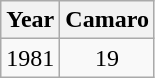<table class="wikitable" style="text-align: center">
<tr>
<th>Year</th>
<th>Camaro</th>
</tr>
<tr>
<td>1981</td>
<td>19</td>
</tr>
</table>
